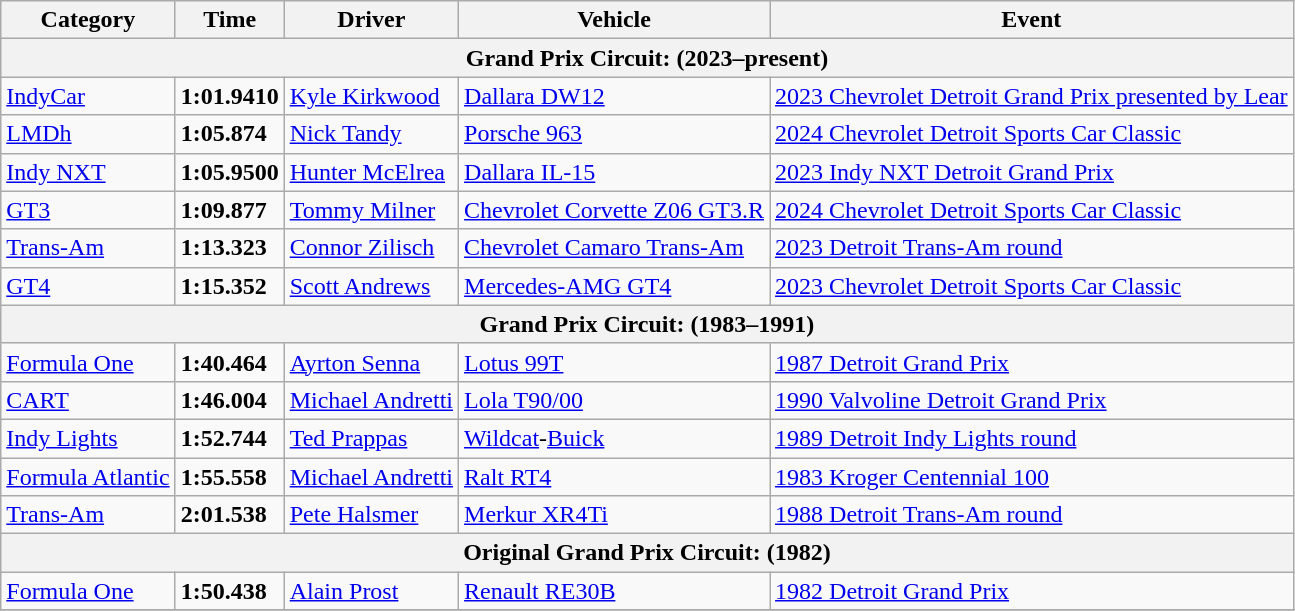<table class="wikitable">
<tr>
<th>Category</th>
<th>Time</th>
<th>Driver</th>
<th>Vehicle</th>
<th>Event</th>
</tr>
<tr>
<th colspan=5>Grand Prix Circuit:  (2023–present)</th>
</tr>
<tr>
<td><a href='#'>IndyCar</a></td>
<td><strong>1:01.9410</strong></td>
<td><a href='#'>Kyle Kirkwood</a></td>
<td><a href='#'>Dallara DW12</a></td>
<td><a href='#'>2023 Chevrolet Detroit Grand Prix presented by Lear</a></td>
</tr>
<tr>
<td><a href='#'>LMDh</a></td>
<td><strong>1:05.874</strong></td>
<td><a href='#'>Nick Tandy</a></td>
<td><a href='#'>Porsche 963</a></td>
<td><a href='#'>2024 Chevrolet Detroit Sports Car Classic</a></td>
</tr>
<tr>
<td><a href='#'>Indy NXT</a></td>
<td><strong>1:05.9500</strong></td>
<td><a href='#'>Hunter McElrea</a></td>
<td><a href='#'>Dallara IL-15</a></td>
<td><a href='#'>2023 Indy NXT Detroit Grand Prix</a></td>
</tr>
<tr>
<td><a href='#'>GT3</a></td>
<td><strong>1:09.877</strong></td>
<td><a href='#'>Tommy Milner</a></td>
<td><a href='#'>Chevrolet Corvette Z06 GT3.R</a></td>
<td><a href='#'>2024 Chevrolet Detroit Sports Car Classic</a></td>
</tr>
<tr>
<td><a href='#'>Trans-Am</a></td>
<td><strong>1:13.323</strong></td>
<td><a href='#'>Connor Zilisch</a></td>
<td><a href='#'>Chevrolet Camaro Trans-Am</a></td>
<td><a href='#'>2023 Detroit Trans-Am round</a></td>
</tr>
<tr>
<td><a href='#'>GT4</a></td>
<td><strong>1:15.352</strong></td>
<td><a href='#'>Scott Andrews</a></td>
<td><a href='#'>Mercedes-AMG GT4</a></td>
<td><a href='#'>2023 Chevrolet Detroit Sports Car Classic</a></td>
</tr>
<tr>
<th colspan=5>Grand Prix Circuit:  (1983–1991)</th>
</tr>
<tr>
<td><a href='#'>Formula One</a></td>
<td><strong>1:40.464</strong></td>
<td><a href='#'>Ayrton Senna</a></td>
<td><a href='#'>Lotus 99T</a></td>
<td><a href='#'>1987 Detroit Grand Prix</a></td>
</tr>
<tr>
<td><a href='#'>CART</a></td>
<td><strong>1:46.004</strong></td>
<td><a href='#'>Michael Andretti</a></td>
<td><a href='#'>Lola T90/00</a></td>
<td><a href='#'>1990 Valvoline Detroit Grand Prix</a></td>
</tr>
<tr>
<td><a href='#'>Indy Lights</a></td>
<td><strong>1:52.744</strong></td>
<td><a href='#'>Ted Prappas</a></td>
<td><a href='#'>Wildcat</a>-<a href='#'>Buick</a></td>
<td><a href='#'>1989 Detroit Indy Lights round</a></td>
</tr>
<tr>
<td><a href='#'>Formula Atlantic</a></td>
<td><strong>1:55.558</strong></td>
<td><a href='#'>Michael Andretti</a></td>
<td><a href='#'>Ralt RT4</a></td>
<td><a href='#'>1983 Kroger Centennial 100</a></td>
</tr>
<tr>
<td><a href='#'>Trans-Am</a></td>
<td><strong>2:01.538</strong></td>
<td><a href='#'>Pete Halsmer</a></td>
<td><a href='#'>Merkur XR4Ti</a></td>
<td><a href='#'>1988 Detroit Trans-Am round</a></td>
</tr>
<tr>
<th colspan=5>Original Grand Prix Circuit:  (1982)</th>
</tr>
<tr>
<td><a href='#'>Formula One</a></td>
<td><strong>1:50.438</strong></td>
<td><a href='#'>Alain Prost</a></td>
<td><a href='#'>Renault RE30B</a></td>
<td><a href='#'>1982 Detroit Grand Prix</a></td>
</tr>
<tr>
</tr>
</table>
